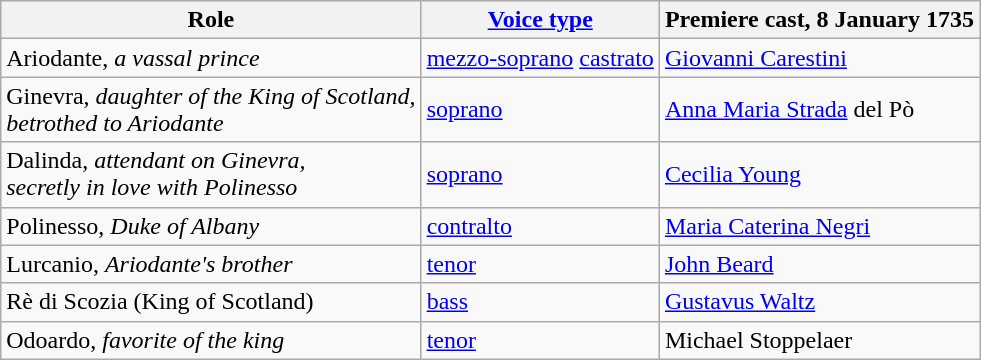<table class="wikitable">
<tr>
<th>Role</th>
<th><a href='#'>Voice type</a></th>
<th>Premiere cast, 8 January 1735</th>
</tr>
<tr>
<td>Ariodante, <em>a vassal prince</em></td>
<td><a href='#'>mezzo-soprano</a> <a href='#'>castrato</a></td>
<td><a href='#'>Giovanni Carestini</a></td>
</tr>
<tr>
<td>Ginevra, <em>daughter of the King of Scotland,<br>betrothed to Ariodante</em></td>
<td><a href='#'>soprano</a></td>
<td><a href='#'>Anna Maria Strada</a> del Pò</td>
</tr>
<tr>
<td>Dalinda, <em>attendant on Ginevra,<br>secretly in love with Polinesso </em></td>
<td><a href='#'>soprano</a></td>
<td><a href='#'>Cecilia Young</a></td>
</tr>
<tr>
<td>Polinesso, <em>Duke of Albany</em></td>
<td><a href='#'>contralto</a></td>
<td><a href='#'>Maria Caterina Negri</a></td>
</tr>
<tr>
<td>Lurcanio, <em>Ariodante's brother</em></td>
<td><a href='#'>tenor</a></td>
<td><a href='#'>John Beard</a></td>
</tr>
<tr>
<td>Rè di Scozia (King of Scotland)</td>
<td><a href='#'>bass</a></td>
<td><a href='#'>Gustavus Waltz</a></td>
</tr>
<tr>
<td>Odoardo, <em>favorite of the king</em></td>
<td><a href='#'>tenor</a></td>
<td>Michael Stoppelaer</td>
</tr>
</table>
